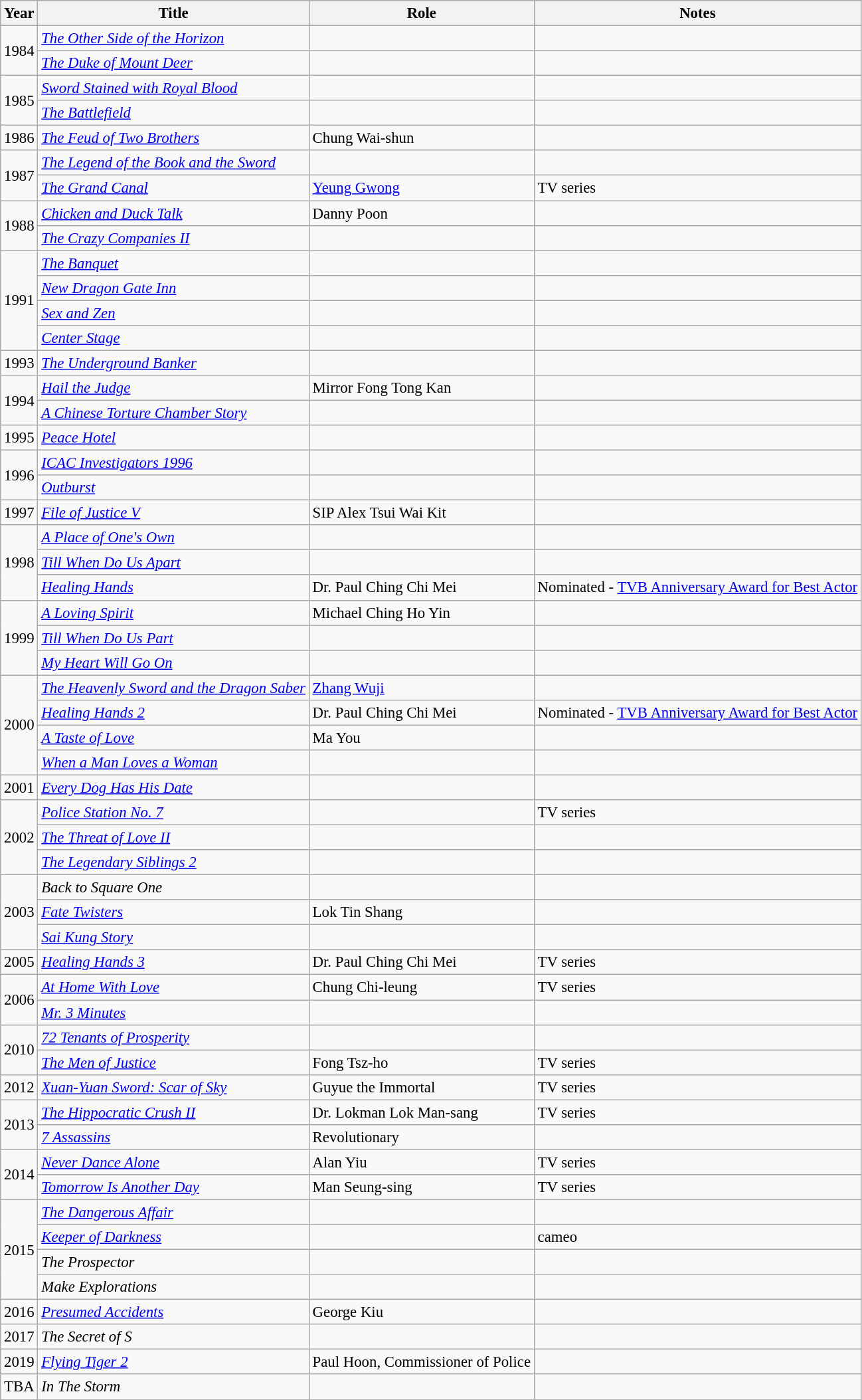<table class="wikitable" style="font-size: 95%;">
<tr>
<th>Year</th>
<th>Title</th>
<th>Role</th>
<th>Notes</th>
</tr>
<tr>
<td rowspan="2">1984</td>
<td><em><a href='#'>The Other Side of the Horizon</a></em></td>
<td></td>
<td></td>
</tr>
<tr>
<td><em><a href='#'>The Duke of Mount Deer</a></em></td>
<td></td>
<td></td>
</tr>
<tr>
<td rowspan="2">1985</td>
<td><em><a href='#'>Sword Stained with Royal Blood</a></em></td>
<td></td>
<td></td>
</tr>
<tr>
<td><em><a href='#'>The Battlefield</a></em></td>
<td></td>
<td></td>
</tr>
<tr>
<td>1986</td>
<td><em><a href='#'>The Feud of Two Brothers</a></em></td>
<td>Chung Wai-shun</td>
<td></td>
</tr>
<tr>
<td rowspan="2">1987</td>
<td><em><a href='#'>The Legend of the Book and the Sword</a></em></td>
<td></td>
<td></td>
</tr>
<tr>
<td><em><a href='#'>The Grand Canal</a></em></td>
<td><a href='#'>Yeung Gwong</a></td>
<td>TV series</td>
</tr>
<tr>
<td rowspan="2">1988</td>
<td><em><a href='#'>Chicken and Duck Talk</a></em></td>
<td>Danny Poon</td>
<td></td>
</tr>
<tr>
<td><em><a href='#'>The Crazy Companies II</a></em></td>
<td></td>
<td></td>
</tr>
<tr>
<td rowspan="4">1991</td>
<td><em><a href='#'>The Banquet</a></em></td>
<td></td>
<td></td>
</tr>
<tr>
<td><em><a href='#'>New Dragon Gate Inn</a></em></td>
<td></td>
<td></td>
</tr>
<tr>
<td><em><a href='#'>Sex and Zen</a></em></td>
<td></td>
<td></td>
</tr>
<tr>
<td><em><a href='#'>Center Stage</a></em></td>
<td></td>
<td></td>
</tr>
<tr>
<td>1993</td>
<td><em><a href='#'>The Underground Banker</a></em></td>
<td></td>
<td></td>
</tr>
<tr>
<td rowspan="2">1994</td>
<td><em><a href='#'>Hail the Judge</a></em></td>
<td>Mirror Fong Tong Kan</td>
<td></td>
</tr>
<tr>
<td><em><a href='#'>A Chinese Torture Chamber Story</a></em></td>
<td></td>
<td></td>
</tr>
<tr>
<td>1995</td>
<td><em><a href='#'>Peace Hotel</a></em></td>
<td></td>
<td></td>
</tr>
<tr>
<td rowspan="2">1996</td>
<td><em><a href='#'>ICAC Investigators 1996</a></em></td>
<td></td>
<td></td>
</tr>
<tr>
<td><em><a href='#'>Outburst</a></em></td>
<td></td>
<td></td>
</tr>
<tr>
<td>1997</td>
<td><em><a href='#'>File of Justice V</a></em></td>
<td>SIP Alex Tsui Wai Kit</td>
<td></td>
</tr>
<tr>
<td rowspan="3">1998</td>
<td><em><a href='#'>A Place of One's Own</a></em></td>
<td></td>
<td></td>
</tr>
<tr>
<td><em><a href='#'>Till When Do Us Apart</a></em></td>
<td></td>
<td></td>
</tr>
<tr>
<td><em><a href='#'>Healing Hands</a></em></td>
<td>Dr. Paul Ching Chi Mei</td>
<td>Nominated - <a href='#'>TVB Anniversary Award for Best Actor</a></td>
</tr>
<tr>
<td rowspan="3">1999</td>
<td><em><a href='#'>A Loving Spirit</a></em></td>
<td>Michael Ching Ho Yin</td>
<td></td>
</tr>
<tr>
<td><em><a href='#'>Till When Do Us Part</a></em></td>
<td></td>
<td></td>
</tr>
<tr>
<td><em><a href='#'>My Heart Will Go On</a></em></td>
<td></td>
<td></td>
</tr>
<tr>
<td rowspan="4">2000</td>
<td><em><a href='#'>The Heavenly Sword and the Dragon Saber</a></em></td>
<td><a href='#'>Zhang Wuji</a></td>
<td></td>
</tr>
<tr>
<td><em><a href='#'>Healing Hands 2</a></em></td>
<td>Dr. Paul Ching Chi Mei</td>
<td>Nominated - <a href='#'>TVB Anniversary Award for Best Actor</a></td>
</tr>
<tr>
<td><em><a href='#'>A Taste of Love</a></em></td>
<td>Ma You</td>
<td></td>
</tr>
<tr>
<td><em><a href='#'>When a Man Loves a Woman</a></em></td>
<td></td>
<td></td>
</tr>
<tr>
<td>2001</td>
<td><em><a href='#'>Every Dog Has His Date</a></em></td>
<td></td>
<td></td>
</tr>
<tr>
<td rowspan="3">2002</td>
<td><em><a href='#'>Police Station No. 7</a></em></td>
<td></td>
<td>TV series</td>
</tr>
<tr>
<td><em><a href='#'>The Threat of Love II</a></em></td>
<td></td>
<td></td>
</tr>
<tr>
<td><em><a href='#'>The Legendary Siblings 2</a></em></td>
<td></td>
<td></td>
</tr>
<tr>
<td rowspan="3">2003</td>
<td><em>Back to Square One</em></td>
<td></td>
<td></td>
</tr>
<tr>
<td><em><a href='#'>Fate Twisters</a></em></td>
<td>Lok Tin Shang</td>
<td></td>
</tr>
<tr>
<td><em><a href='#'>Sai Kung Story</a></em></td>
<td></td>
<td></td>
</tr>
<tr>
<td>2005</td>
<td><em><a href='#'>Healing Hands 3</a></em></td>
<td>Dr. Paul Ching Chi Mei</td>
<td>TV series</td>
</tr>
<tr>
<td rowspan="2">2006</td>
<td><em><a href='#'>At Home With Love</a></em></td>
<td>Chung Chi-leung</td>
<td>TV series</td>
</tr>
<tr>
<td><em><a href='#'>Mr. 3 Minutes</a></em></td>
<td></td>
<td></td>
</tr>
<tr>
<td rowspan="2">2010</td>
<td><em><a href='#'>72 Tenants of Prosperity</a></em></td>
<td></td>
<td></td>
</tr>
<tr>
<td><em><a href='#'>The Men of Justice</a></em></td>
<td>Fong Tsz-ho</td>
<td>TV series</td>
</tr>
<tr>
<td>2012</td>
<td><em><a href='#'>Xuan-Yuan Sword: Scar of Sky</a></em></td>
<td>Guyue the Immortal</td>
<td>TV series</td>
</tr>
<tr>
<td rowspan="2">2013</td>
<td><em><a href='#'>The Hippocratic Crush II</a></em></td>
<td>Dr. Lokman Lok Man-sang</td>
<td>TV series</td>
</tr>
<tr>
<td><em><a href='#'>7 Assassins</a></em></td>
<td>Revolutionary</td>
<td></td>
</tr>
<tr>
<td rowspan="2">2014</td>
<td><em><a href='#'>Never Dance Alone</a></em></td>
<td>Alan Yiu</td>
<td>TV series</td>
</tr>
<tr>
<td><em><a href='#'>Tomorrow Is Another Day</a></em></td>
<td>Man Seung-sing</td>
<td>TV series</td>
</tr>
<tr>
<td rowspan="4">2015</td>
<td><em><a href='#'>The Dangerous Affair</a></em></td>
<td></td>
<td></td>
</tr>
<tr>
<td><em><a href='#'>Keeper of Darkness</a></em></td>
<td></td>
<td>cameo</td>
</tr>
<tr>
<td><em>The Prospector</em></td>
<td></td>
<td></td>
</tr>
<tr>
<td><em>Make Explorations</em></td>
<td></td>
<td></td>
</tr>
<tr>
<td>2016</td>
<td><em><a href='#'>Presumed Accidents</a></em></td>
<td>George Kiu</td>
<td></td>
</tr>
<tr>
<td>2017</td>
<td><em>The Secret of S</em></td>
<td></td>
<td></td>
</tr>
<tr>
<td>2019</td>
<td><em><a href='#'>Flying Tiger 2</a></em></td>
<td>Paul Hoon, Commissioner of Police</td>
<td></td>
</tr>
<tr>
<td>TBA</td>
<td><em>In The Storm</em></td>
<td></td>
<td></td>
</tr>
</table>
